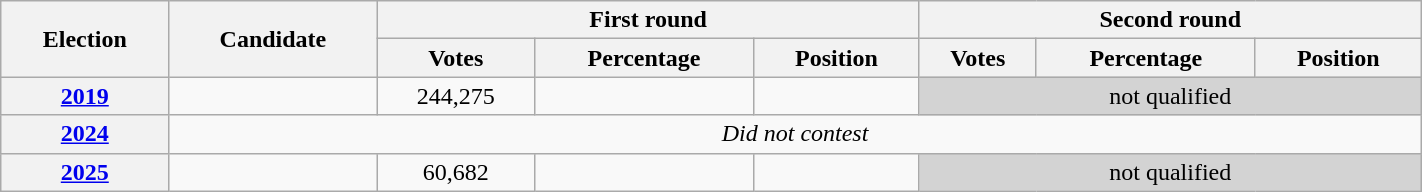<table class=wikitable width=75%>
<tr>
<th rowspan=2>Election</th>
<th rowspan=2>Candidate</th>
<th colspan=3>First round</th>
<th colspan=3>Second round</th>
</tr>
<tr>
<th>Votes</th>
<th>Percentage</th>
<th>Position</th>
<th>Votes</th>
<th>Percentage</th>
<th>Position</th>
</tr>
<tr align=center>
<th><a href='#'>2019</a></th>
<td></td>
<td>244,275</td>
<td></td>
<td></td>
<td bgcolor=lightgrey colspan=3>not qualified</td>
</tr>
<tr align=center>
<th><a href='#'>2024</a></th>
<td colspan="7"><em>Did not contest</em></td>
</tr>
<tr align=center>
<th><a href='#'>2025</a></th>
<td></td>
<td>60,682</td>
<td></td>
<td></td>
<td bgcolor=lightgrey colspan=3>not qualified</td>
</tr>
</table>
